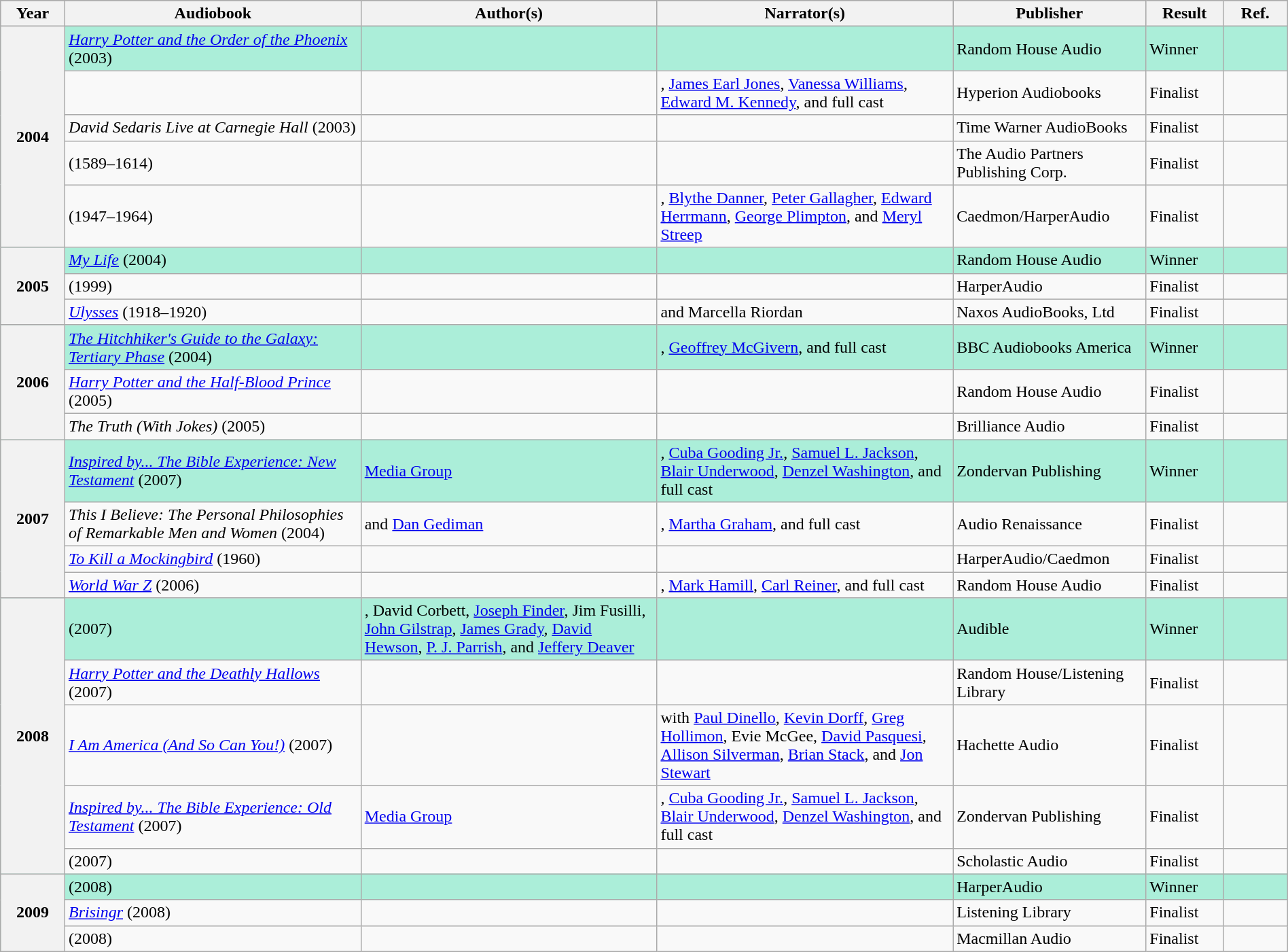<table class="wikitable sortable mw-collapsible" style="width:100%">
<tr bgcolor="#bebebe">
<th scope="col" width="5%">Year</th>
<th scope="col" width="23%">Audiobook</th>
<th scope="col" width="23%">Author(s)</th>
<th scope="col" width="23%">Narrator(s)</th>
<th scope="col" width="15%">Publisher</th>
<th scope="col" width="6%">Result</th>
<th scope="col" width="5%">Ref.</th>
</tr>
<tr style="background:#ABEED9">
<th rowspan="5">2004<br></th>
<td><em><a href='#'>Harry Potter and the Order of the Phoenix</a></em> (2003)</td>
<td></td>
<td></td>
<td>Random House Audio</td>
<td>Winner</td>
<td></td>
</tr>
<tr>
<td><em></em></td>
<td></td>
<td>, <a href='#'>James Earl Jones</a>, <a href='#'>Vanessa Williams</a>, <a href='#'>Edward M. Kennedy</a>, and full cast</td>
<td>Hyperion Audiobooks</td>
<td>Finalist</td>
<td></td>
</tr>
<tr>
<td><em>David Sedaris Live at Carnegie Hall</em> (2003)</td>
<td></td>
<td></td>
<td>Time Warner AudioBooks</td>
<td>Finalist</td>
<td></td>
</tr>
<tr>
<td><em></em> (1589–1614)</td>
<td></td>
<td></td>
<td>The Audio Partners Publishing Corp.</td>
<td>Finalist</td>
<td></td>
</tr>
<tr>
<td><em></em> (1947–1964)</td>
<td></td>
<td>, <a href='#'>Blythe Danner</a>, <a href='#'>Peter Gallagher</a>, <a href='#'>Edward Herrmann</a>, <a href='#'>George Plimpton</a>, and <a href='#'>Meryl Streep</a></td>
<td>Caedmon/HarperAudio</td>
<td>Finalist</td>
<td></td>
</tr>
<tr style="background:#ABEED9">
<th rowspan="3">2005<br></th>
<td><em><a href='#'>My Life</a></em> (2004)</td>
<td></td>
<td></td>
<td>Random House Audio</td>
<td>Winner</td>
<td></td>
</tr>
<tr>
<td><em></em> (1999)</td>
<td></td>
<td></td>
<td>HarperAudio</td>
<td>Finalist</td>
<td></td>
</tr>
<tr>
<td><em><a href='#'>Ulysses</a></em> (1918–1920)</td>
<td></td>
<td> and Marcella Riordan</td>
<td>Naxos AudioBooks, Ltd</td>
<td>Finalist</td>
<td></td>
</tr>
<tr style="background:#ABEED9">
<th rowspan="3">2006<br></th>
<td><em><a href='#'>The Hitchhiker's Guide to the Galaxy: Tertiary Phase</a></em> (2004)</td>
<td></td>
<td>, <a href='#'>Geoffrey McGivern</a>, and full cast</td>
<td>BBC Audiobooks America</td>
<td>Winner</td>
<td></td>
</tr>
<tr>
<td><em><a href='#'>Harry Potter and the Half-Blood Prince</a></em> (2005)</td>
<td></td>
<td></td>
<td>Random House Audio</td>
<td>Finalist</td>
<td></td>
</tr>
<tr>
<td><em>The Truth (With Jokes)</em> (2005)</td>
<td></td>
<td></td>
<td>Brilliance Audio</td>
<td>Finalist</td>
<td></td>
</tr>
<tr style="background:#ABEED9">
<th rowspan="4">2007<br></th>
<td><em><a href='#'>Inspired by... The Bible Experience: New Testament</a></em> (2007)</td>
<td><a href='#'>Media Group</a></td>
<td>, <a href='#'>Cuba Gooding Jr.</a>, <a href='#'>Samuel L. Jackson</a>, <a href='#'>Blair Underwood</a>, <a href='#'>Denzel Washington</a>, and full cast</td>
<td>Zondervan Publishing</td>
<td>Winner</td>
<td></td>
</tr>
<tr>
<td><em>This I Believe: The Personal Philosophies of Remarkable Men and Women</em> (2004)</td>
<td> and <a href='#'>Dan Gediman</a></td>
<td>, <a href='#'>Martha Graham</a>, and full cast</td>
<td>Audio Renaissance</td>
<td>Finalist</td>
<td></td>
</tr>
<tr>
<td><em><a href='#'>To Kill a Mockingbird</a></em> (1960)</td>
<td></td>
<td></td>
<td>HarperAudio/Caedmon</td>
<td>Finalist</td>
<td></td>
</tr>
<tr>
<td><em><a href='#'>World War Z</a></em> (2006)</td>
<td></td>
<td>, <a href='#'>Mark Hamill</a>, <a href='#'>Carl Reiner</a>, and full cast</td>
<td>Random House Audio</td>
<td>Finalist</td>
<td></td>
</tr>
<tr style="background:#ABEED9">
<th rowspan="5">2008<br></th>
<td><em></em>  (2007)</td>
<td>, David Corbett, <a href='#'>Joseph Finder</a>, Jim Fusilli, <a href='#'>John Gilstrap</a>, <a href='#'>James Grady</a>, <a href='#'>David Hewson</a>, <a href='#'>P. J. Parrish</a>, and <a href='#'>Jeffery Deaver</a></td>
<td></td>
<td>Audible</td>
<td>Winner</td>
<td></td>
</tr>
<tr>
<td><em><a href='#'>Harry Potter and the Deathly Hallows</a></em> (2007)</td>
<td></td>
<td></td>
<td>Random House/Listening Library</td>
<td>Finalist</td>
<td></td>
</tr>
<tr>
<td><em><a href='#'>I Am America (And So Can You!)</a></em> (2007)</td>
<td></td>
<td> with <a href='#'>Paul Dinello</a>, <a href='#'>Kevin Dorff</a>, <a href='#'>Greg Hollimon</a>, Evie McGee, <a href='#'>David Pasquesi</a>, <a href='#'>Allison Silverman</a>, <a href='#'>Brian Stack</a>, and <a href='#'>Jon Stewart</a></td>
<td>Hachette Audio</td>
<td>Finalist</td>
<td></td>
</tr>
<tr>
<td><em><a href='#'>Inspired by... The Bible Experience: Old Testament</a></em> (2007)</td>
<td><a href='#'>Media Group</a></td>
<td>, <a href='#'>Cuba Gooding Jr.</a>, <a href='#'>Samuel L. Jackson</a>, <a href='#'>Blair Underwood</a>, <a href='#'>Denzel Washington</a>, and full cast</td>
<td>Zondervan Publishing</td>
<td>Finalist</td>
<td></td>
</tr>
<tr>
<td><em></em> (2007)</td>
<td></td>
<td></td>
<td>Scholastic Audio</td>
<td>Finalist</td>
<td></td>
</tr>
<tr style="background:#ABEED9">
<th rowspan="3">2009<br></th>
<td><em></em> (2008)</td>
<td></td>
<td></td>
<td>HarperAudio</td>
<td>Winner</td>
<td></td>
</tr>
<tr>
<td><em><a href='#'>Brisingr</a></em> (2008)</td>
<td></td>
<td></td>
<td>Listening Library</td>
<td>Finalist</td>
<td></td>
</tr>
<tr>
<td><em></em> (2008)</td>
<td></td>
<td></td>
<td>Macmillan Audio</td>
<td>Finalist</td>
<td></td>
</tr>
</table>
